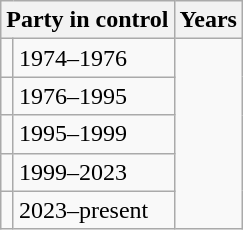<table class="wikitable">
<tr>
<th colspan=2>Party in control</th>
<th>Years</th>
</tr>
<tr>
<td></td>
<td>1974–1976</td>
</tr>
<tr>
<td></td>
<td>1976–1995</td>
</tr>
<tr>
<td></td>
<td>1995–1999</td>
</tr>
<tr>
<td></td>
<td>1999–2023</td>
</tr>
<tr>
<td></td>
<td>2023–present</td>
</tr>
</table>
